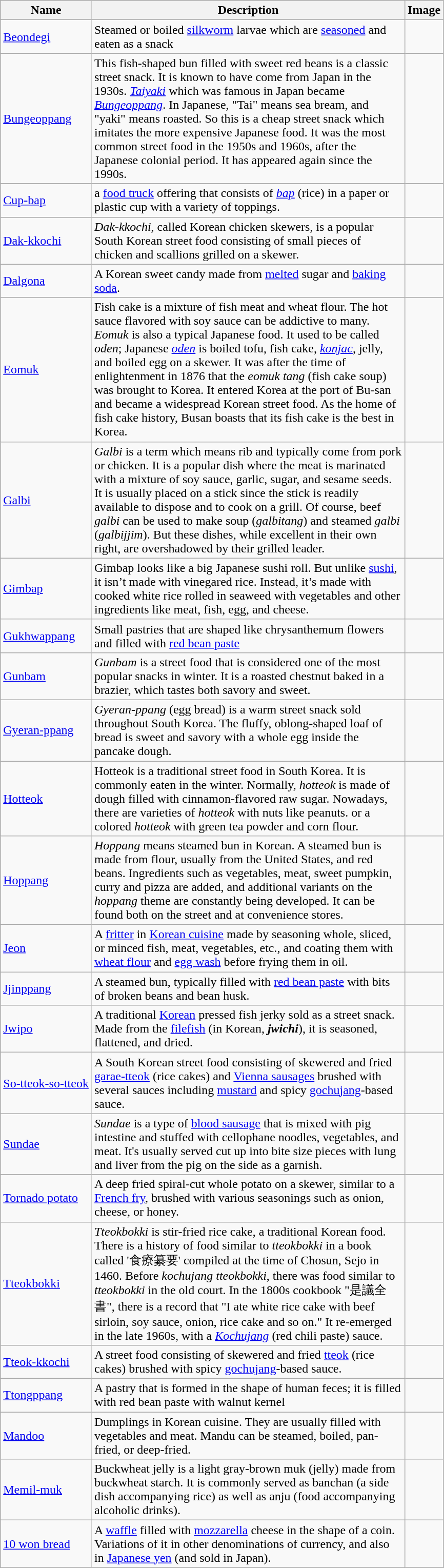<table class="wikitable">
<tr>
<th>Name</th>
<th width=400>Description</th>
<th>Image</th>
</tr>
<tr>
<td><a href='#'>Beondegi</a></td>
<td>Steamed or boiled <a href='#'>silkworm</a> larvae which are <a href='#'>seasoned</a> and eaten as a snack</td>
<td></td>
</tr>
<tr>
<td><a href='#'>Bungeoppang</a></td>
<td>This fish-shaped bun filled with sweet red beans is a classic street snack. It is known to have come from Japan in the 1930s. <em><a href='#'>Taiyaki</a></em> which was famous in Japan became <em><a href='#'>Bungeoppang</a></em>. In Japanese, "Tai" means sea bream, and "yaki" means roasted. So this is a cheap street snack which imitates the more expensive Japanese food. It was the most common street food in the 1950s and 1960s, after the Japanese colonial period. It has appeared again since the 1990s.</td>
<td></td>
</tr>
<tr>
<td><a href='#'>Cup-bap</a></td>
<td>a <a href='#'>food truck</a> offering that consists of <em><a href='#'>bap</a></em> (rice) in a paper or plastic cup with a variety of toppings.</td>
<td></td>
</tr>
<tr>
<td><a href='#'>Dak-kkochi</a></td>
<td><em>Dak-kkochi</em>, called Korean chicken skewers, is a popular South Korean street food consisting of small pieces of chicken and scallions grilled on a skewer.</td>
<td></td>
</tr>
<tr>
<td><a href='#'>Dalgona</a></td>
<td>A Korean sweet candy made from <a href='#'>melted</a> sugar and <a href='#'>baking soda</a>.</td>
<td></td>
</tr>
<tr>
<td><a href='#'>Eomuk</a></td>
<td>Fish cake is a mixture of fish meat and wheat flour. The hot sauce flavored with soy sauce can be addictive to many. <em>Eomuk</em> is also a typical Japanese food. It used to be called <em>oden</em>; Japanese <em><a href='#'>oden</a></em> is boiled tofu, fish cake, <em><a href='#'>konjac</a></em>, jelly, and boiled egg on a skewer. It was after the time of enlightenment in 1876 that the <em>eomuk tang</em> (fish cake soup) was brought to Korea. It entered Korea at the port of Bu-san and became a widespread Korean street food. As the home of fish cake history, Busan boasts that its fish cake is the best in Korea.</td>
<td></td>
</tr>
<tr>
<td><a href='#'>Galbi</a></td>
<td><em>Galbi</em> is a term which means rib and typically come from pork or chicken. It is a popular dish where the meat is marinated with a mixture of soy sauce, garlic, sugar, and sesame seeds. It is usually placed on a stick since the stick is readily available to dispose and to cook on a grill. Of course, beef <em>galbi</em> can be used to make soup (<em>galbitang</em>) and steamed <em>galbi</em> (<em>galbijjim</em>). But these dishes, while excellent in their own right, are overshadowed by their grilled leader.</td>
<td></td>
</tr>
<tr>
<td><a href='#'>Gimbap</a></td>
<td>Gimbap looks like a big Japanese sushi roll. But unlike <a href='#'>sushi</a>, it isn’t made with vinegared rice. Instead, it’s made with cooked white rice rolled in seaweed with vegetables and other ingredients like meat, fish, egg, and cheese.</td>
<td></td>
</tr>
<tr>
<td><a href='#'>Gukhwappang</a></td>
<td>Small pastries that are shaped like chrysanthemum flowers and filled with <a href='#'>red bean paste</a></td>
<td></td>
</tr>
<tr>
<td><a href='#'>Gunbam</a></td>
<td><em>Gunbam</em> is a street food that is considered one of the most popular snacks in winter. It is a roasted chestnut baked in a brazier, which tastes both savory and sweet.</td>
<td></td>
</tr>
<tr>
<td><a href='#'>Gyeran-ppang</a></td>
<td><em>Gyeran-ppang</em> (egg bread) is a warm street snack sold throughout South Korea. The fluffy, oblong-shaped loaf of bread is sweet and savory with a whole egg inside the pancake dough.</td>
<td></td>
</tr>
<tr>
<td><a href='#'>Hotteok</a></td>
<td>Hotteok is a traditional street food in South Korea. It is commonly eaten in the winter. Normally, <em>hotteok</em> is made of dough filled with cinnamon-flavored raw sugar. Nowadays, there are varieties of <em>hotteok</em> with nuts like peanuts. or a colored <em>hotteok</em> with green tea powder and corn flour.</td>
<td></td>
</tr>
<tr>
<td><a href='#'>Hoppang</a></td>
<td><em>Hoppang</em> means steamed bun in Korean. A steamed bun is made from flour, usually from the United States, and red beans. Ingredients such as vegetables, meat, sweet pumpkin, curry and pizza are added, and additional variants on the <em>hoppang</em> theme are constantly being developed. It can be found both on the street and at convenience stores.</td>
<td></td>
</tr>
<tr>
<td><a href='#'>Jeon</a></td>
<td>A <a href='#'>fritter</a> in <a href='#'>Korean cuisine</a> made by seasoning whole, sliced, or minced fish, meat, vegetables, etc., and coating them with <a href='#'>wheat flour</a> and <a href='#'>egg wash</a> before frying them in oil.</td>
<td></td>
</tr>
<tr>
<td><a href='#'>Jjinppang</a></td>
<td>A steamed bun, typically filled with <a href='#'>red bean paste</a> with bits of broken beans and bean husk.</td>
<td></td>
</tr>
<tr>
<td><a href='#'>Jwipo</a></td>
<td>A traditional <a href='#'>Korean</a> pressed fish jerky sold as a street snack. Made from the <a href='#'>filefish</a> (in Korean, <strong><em>jwichi</em></strong>), it is seasoned, flattened, and dried.</td>
<td></td>
</tr>
<tr>
<td><a href='#'>So-tteok-so-tteok</a></td>
<td>A South Korean street food consisting of skewered and fried <a href='#'>garae-tteok</a> (rice cakes) and <a href='#'>Vienna sausages</a> brushed with several sauces including <a href='#'>mustard</a> and spicy <a href='#'>gochujang</a>-based sauce.</td>
<td></td>
</tr>
<tr>
<td><a href='#'>Sundae</a></td>
<td><em>Sundae</em> is a type of <a href='#'>blood sausage</a> that is mixed with pig intestine and stuffed with cellophane noodles, vegetables, and meat. It's usually served cut up into bite size pieces with lung and liver from the pig on the side as a garnish.</td>
<td></td>
</tr>
<tr>
<td><a href='#'>Tornado potato</a></td>
<td>A deep fried spiral-cut whole potato on a skewer, similar to a <a href='#'>French fry</a>, brushed with various seasonings such as onion, cheese, or honey.</td>
<td></td>
</tr>
<tr>
<td><a href='#'>Tteokbokki</a></td>
<td><em>Tteokbokki</em> is stir-fried rice cake, a traditional Korean food. There is a history of food similar to <em>tteokbokki</em> in a book called '食療纂要' compiled at the time of Chosun, Sejo in 1460. Before <em>kochujang tteokbokki</em>, there was food similar to <em>tteokbokki</em> in the old court. In the 1800s cookbook "是議全書", there is a record that "I ate white rice cake with beef sirloin, soy sauce, onion, rice cake and so on." It re-emerged in the late 1960s, with a <em><a href='#'>Kochujang</a></em> (red chili paste) sauce.</td>
<td></td>
</tr>
<tr>
<td><a href='#'>Tteok-kkochi</a></td>
<td>A street food consisting of skewered and fried <a href='#'>tteok</a> (rice cakes) brushed with spicy <a href='#'>gochujang</a>-based sauce.</td>
<td></td>
</tr>
<tr>
<td><a href='#'>Ttongppang</a></td>
<td>A pastry that is formed in the shape of human feces; it is filled with red bean paste with walnut kernel</td>
<td></td>
</tr>
<tr>
<td><a href='#'>Mandoo</a></td>
<td>Dumplings in Korean cuisine. They are usually filled with vegetables and meat. Mandu can be steamed, boiled, pan-fried, or deep-fried.</td>
<td></td>
</tr>
<tr>
<td><a href='#'>Memil-muk</a></td>
<td>Buckwheat jelly is a light gray-brown muk (jelly) made from buckwheat starch. It is commonly served as banchan (a side dish accompanying rice) as well as anju (food accompanying alcoholic drinks).</td>
<td></td>
</tr>
<tr>
<td><a href='#'>10 won bread</a></td>
<td>A <a href='#'>waffle</a> filled with <a href='#'>mozzarella</a> cheese in the shape of a coin. Variations of it in other denominations of currency, and also in <a href='#'>Japanese yen</a> (and sold in Japan).</td>
<td></td>
</tr>
</table>
